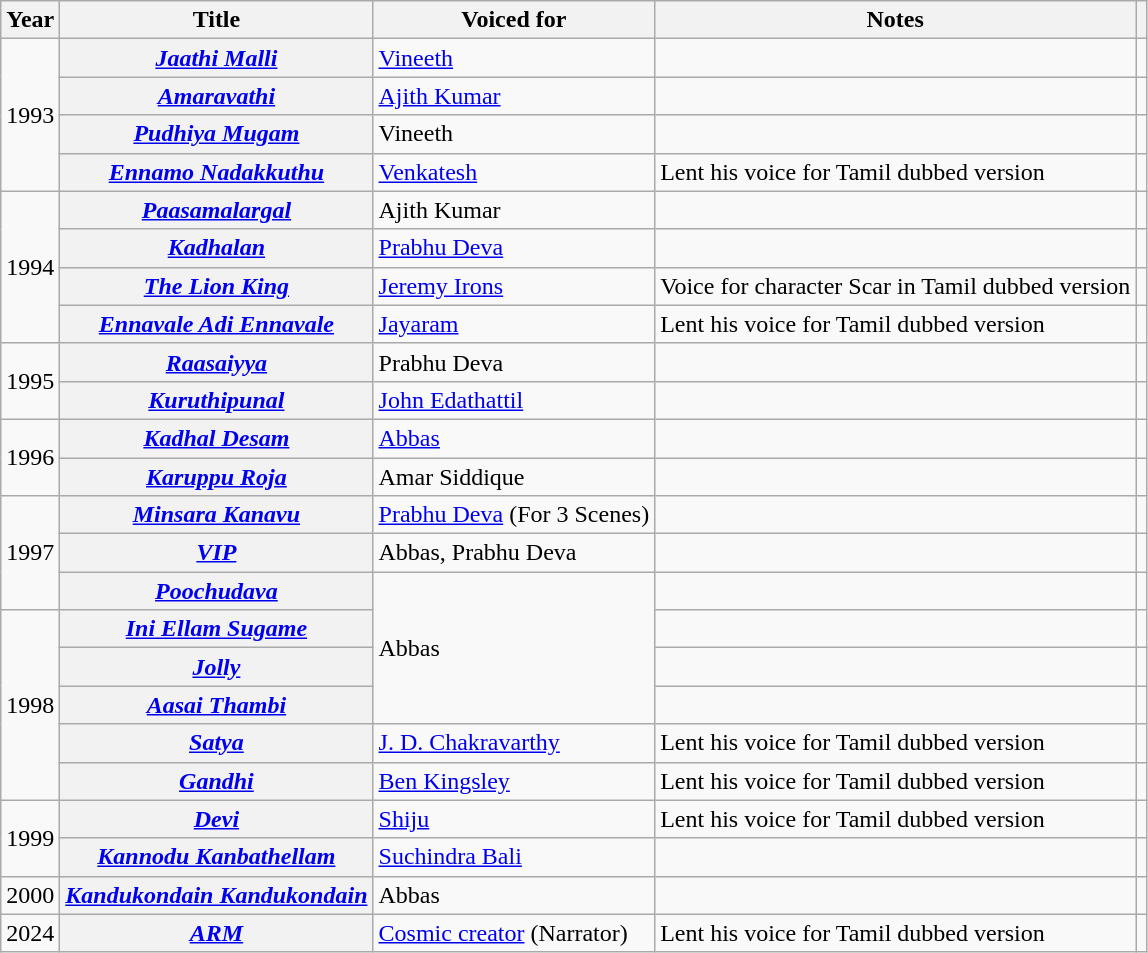<table class="wikitable plainrowheaders sortable">
<tr>
<th>Year</th>
<th>Title</th>
<th>Voiced for</th>
<th class="unsortable">Notes</th>
<th class="unsortable"></th>
</tr>
<tr>
<td rowspan="4">1993</td>
<th scope="row"><em><a href='#'>Jaathi Malli</a></em></th>
<td><a href='#'>Vineeth</a></td>
<td></td>
<td style="text-align: center;"></td>
</tr>
<tr>
<th scope="row"><em><a href='#'>Amaravathi</a></em></th>
<td><a href='#'>Ajith Kumar</a></td>
<td></td>
<td style="text-align: center;"></td>
</tr>
<tr>
<th scope="row"><em><a href='#'>Pudhiya Mugam</a></em></th>
<td>Vineeth</td>
<td></td>
<td style="text-align: center;"></td>
</tr>
<tr>
<th scope="row"><em><a href='#'>Ennamo Nadakkuthu</a></em></th>
<td><a href='#'>Venkatesh</a></td>
<td>Lent his voice for Tamil dubbed version</td>
<td style="text-align: center;"></td>
</tr>
<tr>
<td rowspan="4">1994</td>
<th scope="row"><em><a href='#'>Paasamalargal</a></em></th>
<td>Ajith Kumar</td>
<td></td>
<td style="text-align: center;"></td>
</tr>
<tr>
<th scope="row"><em><a href='#'>Kadhalan</a></em></th>
<td><a href='#'>Prabhu Deva</a></td>
<td></td>
<td style="text-align: center;"></td>
</tr>
<tr>
<th scope="row"><em><a href='#'>The Lion King</a></em></th>
<td><a href='#'>Jeremy Irons</a></td>
<td>Voice for character  Scar in Tamil dubbed version</td>
<td></td>
</tr>
<tr>
<th scope="row"><em><a href='#'>Ennavale Adi Ennavale</a></em></th>
<td><a href='#'>Jayaram</a></td>
<td>Lent his voice for Tamil dubbed version</td>
<td style="text-align: center;"></td>
</tr>
<tr>
<td rowspan="2">1995</td>
<th scope="row"><em><a href='#'>Raasaiyya</a></em></th>
<td>Prabhu Deva</td>
<td></td>
<td></td>
</tr>
<tr>
<th scope="row"><em><a href='#'>Kuruthipunal</a></em></th>
<td><a href='#'>John Edathattil</a></td>
<td></td>
<td style="text-align: center;"></td>
</tr>
<tr>
<td rowspan="2">1996</td>
<th scope="row"><em><a href='#'>Kadhal Desam</a></em></th>
<td><a href='#'>Abbas</a></td>
<td></td>
<td style="text-align: center;"></td>
</tr>
<tr>
<th scope="row"><em><a href='#'>Karuppu Roja</a></em></th>
<td>Amar Siddique</td>
<td></td>
<td style="text-align: center;"></td>
</tr>
<tr>
<td rowspan="3">1997</td>
<th scope="row"><em><a href='#'>Minsara Kanavu</a></em></th>
<td><a href='#'>Prabhu Deva</a> (For 3 Scenes)</td>
<td></td>
<td style="text-align: center;"></td>
</tr>
<tr>
<th scope="row"><em><a href='#'>VIP</a></em></th>
<td>Abbas, Prabhu Deva</td>
<td></td>
<td style="text-align: center;"></td>
</tr>
<tr>
<th scope="row"><em><a href='#'>Poochudava</a></em></th>
<td rowspan="4">Abbas</td>
<td></td>
<td style="text-align: center;"></td>
</tr>
<tr>
<td rowspan="5">1998</td>
<th scope="row"><em><a href='#'>Ini Ellam Sugame</a></em></th>
<td></td>
<td style="text-align: center;"></td>
</tr>
<tr>
<th scope="row"><em><a href='#'>Jolly</a></em></th>
<td></td>
<td style="text-align: center;"></td>
</tr>
<tr>
<th scope="row"><em><a href='#'>Aasai Thambi</a></em></th>
<td></td>
<td style="text-align: center;"></td>
</tr>
<tr>
<th scope="row"><em><a href='#'>Satya</a></em></th>
<td><a href='#'>J. D. Chakravarthy</a></td>
<td>Lent his voice for Tamil dubbed version</td>
<td style="text-align: center;"></td>
</tr>
<tr>
<th scope="row"><em><a href='#'>Gandhi</a></em></th>
<td><a href='#'>Ben Kingsley</a></td>
<td>Lent his voice for Tamil dubbed version</td>
<td style="text-align: center;"></td>
</tr>
<tr>
<td rowspan="2">1999</td>
<th scope="row"><em><a href='#'>Devi</a></em></th>
<td><a href='#'>Shiju</a></td>
<td>Lent his voice for Tamil dubbed version</td>
<td></td>
</tr>
<tr>
<th scope="row"><em><a href='#'>Kannodu Kanbathellam</a></em></th>
<td><a href='#'>Suchindra Bali</a></td>
<td></td>
<td></td>
</tr>
<tr>
<td>2000</td>
<th scope="row"><em><a href='#'>Kandukondain Kandukondain</a></em></th>
<td>Abbas</td>
<td></td>
<td style="text-align: center;"></td>
</tr>
<tr>
<td>2024</td>
<th scope="row"><em><a href='#'>ARM</a></em></th>
<td><a href='#'>Cosmic creator</a> (Narrator)</td>
<td>Lent his voice for Tamil dubbed version</td>
<td style="text-align: center;"></td>
</tr>
</table>
